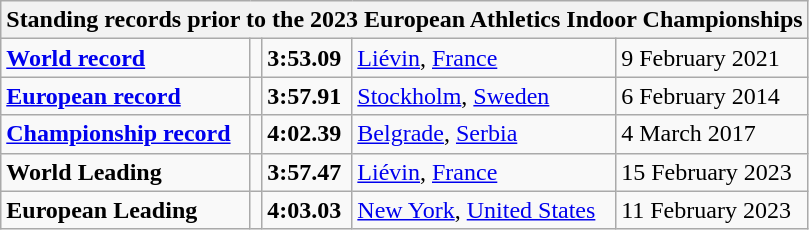<table class="wikitable"">
<tr>
<th colspan="5">Standing records prior to the 2023 European Athletics Indoor Championships</th>
</tr>
<tr>
<td><strong><a href='#'>World record</a></strong></td>
<td></td>
<td><strong>3:53.09</strong></td>
<td><a href='#'>Liévin</a>, <a href='#'>France</a></td>
<td>9 February 2021</td>
</tr>
<tr>
<td><strong><a href='#'>European record</a></strong></td>
<td></td>
<td><strong>3:57.91</strong></td>
<td><a href='#'>Stockholm</a>, <a href='#'>Sweden</a></td>
<td>6 February 2014</td>
</tr>
<tr>
<td><strong><a href='#'>Championship record</a></strong></td>
<td></td>
<td><strong>4:02.39</strong></td>
<td><a href='#'>Belgrade</a>, <a href='#'>Serbia</a></td>
<td>4 March 2017</td>
</tr>
<tr>
<td><strong>World Leading</strong></td>
<td></td>
<td><strong>3:57.47</strong></td>
<td><a href='#'>Liévin</a>, <a href='#'>France</a></td>
<td>15 February 2023</td>
</tr>
<tr>
<td><strong>European Leading</strong></td>
<td></td>
<td><strong>4:03.03</strong></td>
<td><a href='#'>New York</a>, <a href='#'>United States</a></td>
<td>11 February 2023</td>
</tr>
</table>
